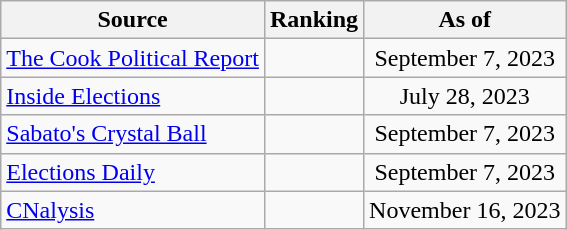<table class="wikitable" style="text-align:center">
<tr>
<th>Source</th>
<th>Ranking</th>
<th>As of</th>
</tr>
<tr>
<td style="text-align:left"><a href='#'>The Cook Political Report</a></td>
<td></td>
<td>September 7, 2023</td>
</tr>
<tr>
<td style="text-align:left"><a href='#'>Inside Elections</a></td>
<td></td>
<td>July 28, 2023</td>
</tr>
<tr>
<td style="text-align:left"><a href='#'>Sabato's Crystal Ball</a></td>
<td></td>
<td>September 7, 2023</td>
</tr>
<tr>
<td style="text-align:left"><a href='#'>Elections Daily</a></td>
<td></td>
<td>September 7, 2023</td>
</tr>
<tr>
<td style="text-align:left"><a href='#'>CNalysis</a></td>
<td></td>
<td>November 16, 2023</td>
</tr>
</table>
